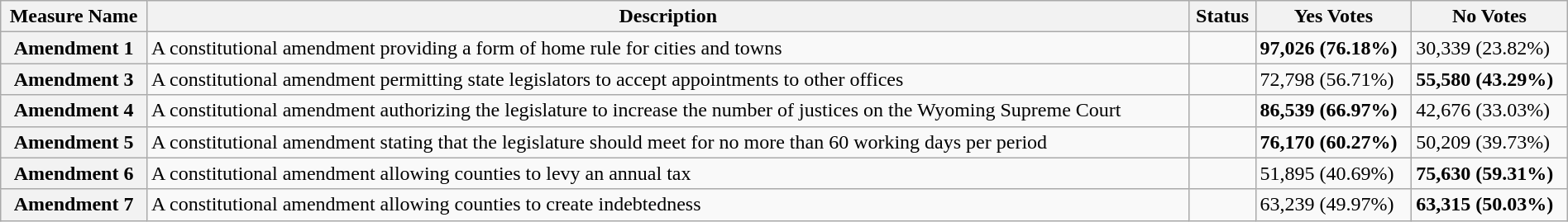<table class="wikitable sortable plainrowheaders" style="width:100%">
<tr>
<th scope="col">Measure Name</th>
<th scope="col">Description</th>
<th scope="col">Status</th>
<th scope="col">Yes Votes</th>
<th scope="col">No Votes</th>
</tr>
<tr>
<th scope=row>Amendment 1</th>
<td>A constitutional amendment providing a form of home rule for cities and towns</td>
<td></td>
<td><strong>97,026 (76.18%)</strong></td>
<td>30,339 (23.82%)</td>
</tr>
<tr>
<th scope=row>Amendment 3</th>
<td>A constitutional amendment permitting state legislators to accept appointments to other offices</td>
<td></td>
<td>72,798 (56.71%)</td>
<td><strong>55,580 (43.29%)</strong></td>
</tr>
<tr>
<th scope=row>Amendment 4</th>
<td>A constitutional amendment authorizing the legislature to increase the number of justices on the Wyoming Supreme Court</td>
<td></td>
<td><strong>86,539 (66.97%)</strong></td>
<td>42,676 (33.03%)</td>
</tr>
<tr>
<th scope=row>Amendment 5</th>
<td>A constitutional amendment stating that the legislature should meet for no more than 60 working days per period</td>
<td></td>
<td><strong>76,170 (60.27%)</strong></td>
<td>50,209 (39.73%)</td>
</tr>
<tr>
<th scope=row>Amendment 6</th>
<td>A constitutional amendment allowing counties to levy an annual tax</td>
<td></td>
<td>51,895 (40.69%)</td>
<td><strong>75,630 (59.31%)</strong></td>
</tr>
<tr>
<th scope=row>Amendment 7</th>
<td>A constitutional amendment allowing counties to create indebtedness</td>
<td></td>
<td>63,239 (49.97%)</td>
<td><strong>63,315 (50.03%)</strong></td>
</tr>
</table>
